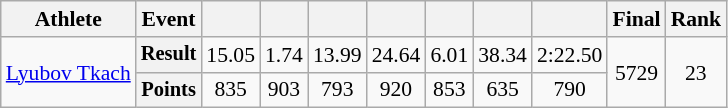<table class="wikitable" style="font-size:90%">
<tr>
<th>Athlete</th>
<th>Event</th>
<th></th>
<th></th>
<th></th>
<th></th>
<th></th>
<th></th>
<th></th>
<th>Final</th>
<th>Rank</th>
</tr>
<tr style=text-align:center>
<td rowspan=2 style=text-align:left><a href='#'>Lyubov Tkach</a></td>
<th style="font-size:95%">Result</th>
<td>15.05</td>
<td>1.74</td>
<td>13.99</td>
<td>24.64</td>
<td>6.01</td>
<td>38.34</td>
<td>2:22.50</td>
<td rowspan=2>5729</td>
<td rowspan=2>23</td>
</tr>
<tr style=text-align:center>
<th style="font-size:95%">Points</th>
<td>835</td>
<td>903</td>
<td>793</td>
<td>920</td>
<td>853</td>
<td>635</td>
<td>790</td>
</tr>
</table>
